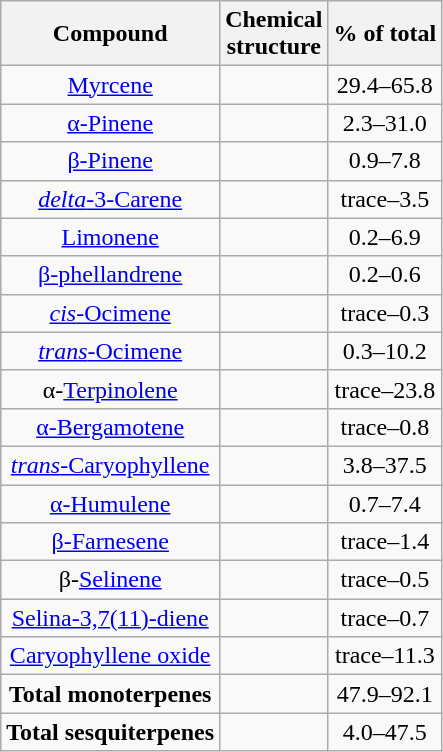<table class="wikitable sortable" align="center">
<tr>
<th>Compound</th>
<th>Chemical<br>structure</th>
<th>% of total</th>
</tr>
<tr align="center">
<td><a href='#'>Myrcene</a></td>
<td></td>
<td>29.4–65.8</td>
</tr>
<tr align="center">
<td><a href='#'>α-Pinene</a></td>
<td></td>
<td>2.3–31.0</td>
</tr>
<tr align="center">
<td><a href='#'>β-Pinene</a></td>
<td></td>
<td>0.9–7.8</td>
</tr>
<tr align="center">
<td><a href='#'><em>delta</em>-3-Carene</a></td>
<td></td>
<td>trace–3.5</td>
</tr>
<tr align="center">
<td><a href='#'>Limonene</a></td>
<td></td>
<td>0.2–6.9</td>
</tr>
<tr align="center">
<td><a href='#'>β-phellandrene</a></td>
<td></td>
<td>0.2–0.6</td>
</tr>
<tr align="center">
<td><a href='#'><em>cis</em>-Ocimene</a></td>
<td></td>
<td>trace–0.3</td>
</tr>
<tr align="center">
<td><a href='#'><em>trans</em>-Ocimene</a></td>
<td></td>
<td>0.3–10.2</td>
</tr>
<tr align="center">
<td>α-<a href='#'>Terpinolene</a></td>
<td></td>
<td>trace–23.8</td>
</tr>
<tr align="center">
<td><a href='#'>α-Bergamotene</a></td>
<td></td>
<td>trace–0.8</td>
</tr>
<tr align="center">
<td><a href='#'><em>trans</em>-Caryophyllene</a></td>
<td></td>
<td>3.8–37.5</td>
</tr>
<tr align="center">
<td><a href='#'>α-Humulene</a></td>
<td></td>
<td>0.7–7.4</td>
</tr>
<tr align="center">
<td><a href='#'>β-Farnesene</a></td>
<td></td>
<td>trace–1.4</td>
</tr>
<tr align="center">
<td>β-<a href='#'>Selinene</a></td>
<td></td>
<td>trace–0.5</td>
</tr>
<tr align="center">
<td><a href='#'>Selina-3,7(11)-diene</a></td>
<td></td>
<td>trace–0.7</td>
</tr>
<tr align="center">
<td><a href='#'>Caryophyllene oxide</a></td>
<td></td>
<td>trace–11.3</td>
</tr>
<tr align="center">
<td><strong>Total monoterpenes</strong></td>
<td></td>
<td>47.9–92.1</td>
</tr>
<tr align="center">
<td><strong>Total sesquiterpenes</strong></td>
<td></td>
<td>4.0–47.5</td>
</tr>
</table>
